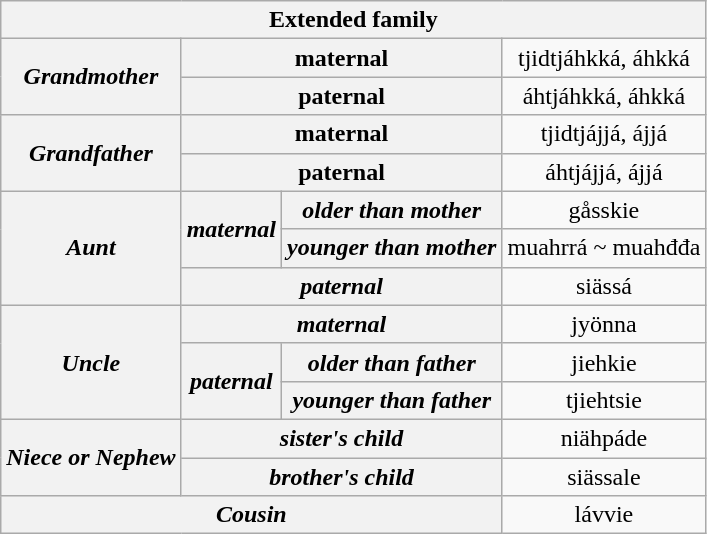<table class="wikitable" style="text-align:center;">
<tr>
<th colspan="4">Extended family</th>
</tr>
<tr>
<th rowspan="2"><em>Grandmother</em></th>
<th colspan="2">maternal</th>
<td>tjidtjáhkká, áhkká</td>
</tr>
<tr>
<th colspan="2">paternal</th>
<td>áhtjáhkká, áhkká</td>
</tr>
<tr>
<th rowspan="2"><em>Grandfather</em></th>
<th colspan="2">maternal</th>
<td>tjidtjájjá, ájjá</td>
</tr>
<tr>
<th colspan="2">paternal</th>
<td>áhtjájjá, ájjá</td>
</tr>
<tr>
<th rowspan="3"><em>Aunt</em></th>
<th rowspan="2"><em>maternal</em></th>
<th><em>older than mother</em></th>
<td>gåsskie</td>
</tr>
<tr>
<th><em>younger than mother</em></th>
<td>muahrrá ~ muahđđa</td>
</tr>
<tr>
<th colspan="2"><em>paternal</em></th>
<td>siässá</td>
</tr>
<tr>
<th rowspan="3"><em>Uncle</em></th>
<th colspan="2"><em>maternal</em></th>
<td>jyönna</td>
</tr>
<tr>
<th rowspan="2"><em>paternal</em></th>
<th><em>older than father</em></th>
<td>jiehkie</td>
</tr>
<tr>
<th><em>younger than father</em></th>
<td>tjiehtsie</td>
</tr>
<tr>
<th rowspan="2"><em>Niece or</em> <em>Nephew</em></th>
<th colspan="2"><em>sister's child</em></th>
<td>niähpáde</td>
</tr>
<tr>
<th colspan="2"><em>brother's child</em></th>
<td>siässale</td>
</tr>
<tr>
<th colspan="3"><em>Cousin</em></th>
<td>lávvie</td>
</tr>
</table>
